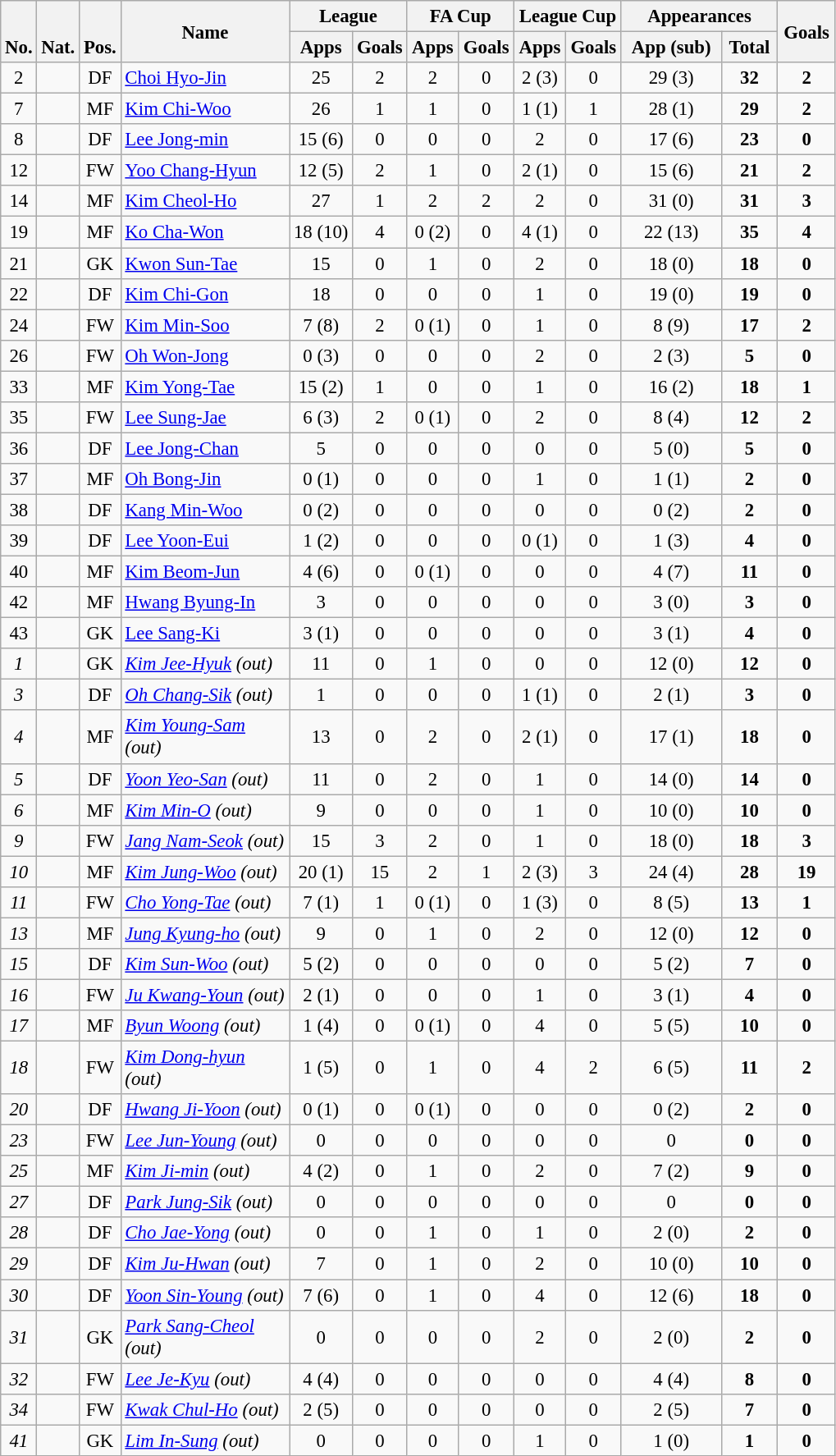<table class="wikitable" style="font-size: 95%; text-align: center;">
<tr>
<th rowspan="2" valign="bottom">No.</th>
<th rowspan="2" valign="bottom">Nat.</th>
<th rowspan="2" valign="bottom">Pos.</th>
<th rowspan="2" width="130">Name</th>
<th colspan="2" width="80">League</th>
<th colspan="2" width="80">FA Cup</th>
<th colspan="2" width="80">League Cup</th>
<th colspan="2" width="120">Appearances</th>
<th rowspan="2" width="40">Goals</th>
</tr>
<tr>
<th>Apps</th>
<th>Goals</th>
<th>Apps</th>
<th>Goals</th>
<th>Apps</th>
<th>Goals</th>
<th>App (sub)</th>
<th>Total</th>
</tr>
<tr>
<td>2</td>
<td></td>
<td>DF</td>
<td align="left"><a href='#'>Choi Hyo-Jin</a></td>
<td>25</td>
<td>2</td>
<td>2</td>
<td>0</td>
<td>2 (3)</td>
<td>0</td>
<td>29 (3)</td>
<td><strong>32</strong></td>
<td><strong>2</strong></td>
</tr>
<tr>
<td>7</td>
<td></td>
<td>MF</td>
<td align="left"><a href='#'>Kim Chi-Woo</a></td>
<td>26</td>
<td>1</td>
<td>1</td>
<td>0</td>
<td>1 (1)</td>
<td>1</td>
<td>28 (1)</td>
<td><strong>29</strong></td>
<td><strong>2</strong></td>
</tr>
<tr>
<td>8</td>
<td></td>
<td>DF</td>
<td align="left"><a href='#'>Lee Jong-min</a></td>
<td>15 (6)</td>
<td>0</td>
<td>0</td>
<td>0</td>
<td>2</td>
<td>0</td>
<td>17 (6)</td>
<td><strong>23</strong></td>
<td><strong>0</strong></td>
</tr>
<tr>
<td>12</td>
<td></td>
<td>FW</td>
<td align="left"><a href='#'>Yoo Chang-Hyun</a></td>
<td>12 (5)</td>
<td>2</td>
<td>1</td>
<td>0</td>
<td>2 (1)</td>
<td>0</td>
<td>15 (6)</td>
<td><strong>21</strong></td>
<td><strong>2</strong></td>
</tr>
<tr>
<td>14</td>
<td></td>
<td>MF</td>
<td align="left"><a href='#'>Kim Cheol-Ho</a></td>
<td>27</td>
<td>1</td>
<td>2</td>
<td>2</td>
<td>2</td>
<td>0</td>
<td>31 (0)</td>
<td><strong>31</strong></td>
<td><strong>3</strong></td>
</tr>
<tr>
<td>19</td>
<td></td>
<td>MF</td>
<td align="left"><a href='#'>Ko Cha-Won</a></td>
<td>18 (10)</td>
<td>4</td>
<td>0 (2)</td>
<td>0</td>
<td>4 (1)</td>
<td>0</td>
<td>22 (13)</td>
<td><strong>35</strong></td>
<td><strong>4</strong></td>
</tr>
<tr>
<td>21</td>
<td></td>
<td>GK</td>
<td align="left"><a href='#'>Kwon Sun-Tae</a></td>
<td>15</td>
<td>0</td>
<td>1</td>
<td>0</td>
<td>2</td>
<td>0</td>
<td>18 (0)</td>
<td><strong>18</strong></td>
<td><strong>0</strong></td>
</tr>
<tr>
<td>22</td>
<td></td>
<td>DF</td>
<td align="left"><a href='#'>Kim Chi-Gon</a></td>
<td>18</td>
<td>0</td>
<td>0</td>
<td>0</td>
<td>1</td>
<td>0</td>
<td>19 (0)</td>
<td><strong>19</strong></td>
<td><strong>0</strong></td>
</tr>
<tr>
<td>24</td>
<td></td>
<td>FW</td>
<td align="left"><a href='#'>Kim Min-Soo</a></td>
<td>7 (8)</td>
<td>2</td>
<td>0 (1)</td>
<td>0</td>
<td>1</td>
<td>0</td>
<td>8 (9)</td>
<td><strong>17</strong></td>
<td><strong>2</strong></td>
</tr>
<tr>
<td>26</td>
<td></td>
<td>FW</td>
<td align="left"><a href='#'>Oh Won-Jong</a></td>
<td>0 (3)</td>
<td>0</td>
<td>0</td>
<td>0</td>
<td>2</td>
<td>0</td>
<td>2 (3)</td>
<td><strong>5</strong></td>
<td><strong>0</strong></td>
</tr>
<tr>
<td>33</td>
<td></td>
<td>MF</td>
<td align="left"><a href='#'>Kim Yong-Tae</a></td>
<td>15 (2)</td>
<td>1</td>
<td>0</td>
<td>0</td>
<td>1</td>
<td>0</td>
<td>16 (2)</td>
<td><strong>18</strong></td>
<td><strong>1</strong></td>
</tr>
<tr>
<td>35</td>
<td></td>
<td>FW</td>
<td align="left"><a href='#'>Lee Sung-Jae</a></td>
<td>6 (3)</td>
<td>2</td>
<td>0 (1)</td>
<td>0</td>
<td>2</td>
<td>0</td>
<td>8 (4)</td>
<td><strong>12</strong></td>
<td><strong>2</strong></td>
</tr>
<tr>
<td>36</td>
<td></td>
<td>DF</td>
<td align="left"><a href='#'>Lee Jong-Chan</a></td>
<td>5</td>
<td>0</td>
<td>0</td>
<td>0</td>
<td>0</td>
<td>0</td>
<td>5 (0)</td>
<td><strong>5</strong></td>
<td><strong>0</strong></td>
</tr>
<tr>
<td>37</td>
<td></td>
<td>MF</td>
<td align="left"><a href='#'>Oh Bong-Jin</a></td>
<td>0 (1)</td>
<td>0</td>
<td>0</td>
<td>0</td>
<td>1</td>
<td>0</td>
<td>1 (1)</td>
<td><strong>2</strong></td>
<td><strong>0</strong></td>
</tr>
<tr>
<td>38</td>
<td></td>
<td>DF</td>
<td align="left"><a href='#'>Kang Min-Woo</a></td>
<td>0 (2)</td>
<td>0</td>
<td>0</td>
<td>0</td>
<td>0</td>
<td>0</td>
<td>0 (2)</td>
<td><strong>2</strong></td>
<td><strong>0</strong></td>
</tr>
<tr>
<td>39</td>
<td></td>
<td>DF</td>
<td align="left"><a href='#'>Lee Yoon-Eui</a></td>
<td>1 (2)</td>
<td>0</td>
<td>0</td>
<td>0</td>
<td>0 (1)</td>
<td>0</td>
<td>1 (3)</td>
<td><strong>4</strong></td>
<td><strong>0</strong></td>
</tr>
<tr>
<td>40</td>
<td></td>
<td>MF</td>
<td align="left"><a href='#'>Kim Beom-Jun</a></td>
<td>4 (6)</td>
<td>0</td>
<td>0 (1)</td>
<td>0</td>
<td>0</td>
<td>0</td>
<td>4 (7)</td>
<td><strong>11</strong></td>
<td><strong>0</strong></td>
</tr>
<tr>
<td>42</td>
<td></td>
<td>MF</td>
<td align="left"><a href='#'>Hwang Byung-In</a></td>
<td>3</td>
<td>0</td>
<td>0</td>
<td>0</td>
<td>0</td>
<td>0</td>
<td>3 (0)</td>
<td><strong>3</strong></td>
<td><strong>0</strong></td>
</tr>
<tr>
<td>43</td>
<td></td>
<td>GK</td>
<td align="left"><a href='#'>Lee Sang-Ki</a></td>
<td>3 (1)</td>
<td>0</td>
<td>0</td>
<td>0</td>
<td>0</td>
<td>0</td>
<td>3 (1)</td>
<td><strong>4</strong></td>
<td><strong>0</strong></td>
</tr>
<tr>
<td><em>1</em></td>
<td></td>
<td>GK</td>
<td align="left"><em><a href='#'>Kim Jee-Hyuk</a> (out)</em></td>
<td>11</td>
<td>0</td>
<td>1</td>
<td>0</td>
<td>0</td>
<td>0</td>
<td>12 (0)</td>
<td><strong>12</strong></td>
<td><strong>0</strong></td>
</tr>
<tr>
<td><em>3</em></td>
<td></td>
<td>DF</td>
<td align="left"><em><a href='#'>Oh Chang-Sik</a> (out)</em></td>
<td>1</td>
<td>0</td>
<td>0</td>
<td>0</td>
<td>1 (1)</td>
<td>0</td>
<td>2 (1)</td>
<td><strong>3</strong></td>
<td><strong>0</strong></td>
</tr>
<tr>
<td><em>4</em></td>
<td></td>
<td>MF</td>
<td align="left"><em><a href='#'>Kim Young-Sam</a> (out)</em></td>
<td>13</td>
<td>0</td>
<td>2</td>
<td>0</td>
<td>2 (1)</td>
<td>0</td>
<td>17 (1)</td>
<td><strong>18</strong></td>
<td><strong>0</strong></td>
</tr>
<tr>
<td><em>5</em></td>
<td></td>
<td>DF</td>
<td align="left"><em><a href='#'>Yoon Yeo-San</a> (out)</em></td>
<td>11</td>
<td>0</td>
<td>2</td>
<td>0</td>
<td>1</td>
<td>0</td>
<td>14 (0)</td>
<td><strong>14</strong></td>
<td><strong>0</strong></td>
</tr>
<tr>
<td><em>6</em></td>
<td></td>
<td>MF</td>
<td align="left"><em><a href='#'>Kim Min-O</a> (out)</em></td>
<td>9</td>
<td>0</td>
<td>0</td>
<td>0</td>
<td>1</td>
<td>0</td>
<td>10 (0)</td>
<td><strong>10</strong></td>
<td><strong>0</strong></td>
</tr>
<tr>
<td><em>9</em></td>
<td></td>
<td>FW</td>
<td align="left"><em><a href='#'>Jang Nam-Seok</a> (out)</em></td>
<td>15</td>
<td>3</td>
<td>2</td>
<td>0</td>
<td>1</td>
<td>0</td>
<td>18 (0)</td>
<td><strong>18</strong></td>
<td><strong>3</strong></td>
</tr>
<tr>
<td><em>10</em></td>
<td></td>
<td>MF</td>
<td align="left"><em><a href='#'>Kim Jung-Woo</a> (out)</em></td>
<td>20 (1)</td>
<td>15</td>
<td>2</td>
<td>1</td>
<td>2 (3)</td>
<td>3</td>
<td>24 (4)</td>
<td><strong>28</strong></td>
<td><strong>19</strong></td>
</tr>
<tr>
<td><em>11</em></td>
<td></td>
<td>FW</td>
<td align="left"><em><a href='#'>Cho Yong-Tae</a> (out)</em></td>
<td>7 (1)</td>
<td>1</td>
<td>0 (1)</td>
<td>0</td>
<td>1 (3)</td>
<td>0</td>
<td>8 (5)</td>
<td><strong>13</strong></td>
<td><strong>1</strong></td>
</tr>
<tr>
<td><em>13</em></td>
<td></td>
<td>MF</td>
<td align="left"><em><a href='#'>Jung Kyung-ho</a> (out)</em></td>
<td>9</td>
<td>0</td>
<td>1</td>
<td>0</td>
<td>2</td>
<td>0</td>
<td>12 (0)</td>
<td><strong>12</strong></td>
<td><strong>0</strong></td>
</tr>
<tr>
<td><em>15</em></td>
<td></td>
<td>DF</td>
<td align="left"><em><a href='#'>Kim Sun-Woo</a> (out)</em></td>
<td>5 (2)</td>
<td>0</td>
<td>0</td>
<td>0</td>
<td>0</td>
<td>0</td>
<td>5 (2)</td>
<td><strong>7</strong></td>
<td><strong>0</strong></td>
</tr>
<tr>
<td><em>16</em></td>
<td></td>
<td>FW</td>
<td align="left"><em><a href='#'>Ju Kwang-Youn</a> (out)</em></td>
<td>2 (1)</td>
<td>0</td>
<td>0</td>
<td>0</td>
<td>1</td>
<td>0</td>
<td>3 (1)</td>
<td><strong>4</strong></td>
<td><strong>0</strong></td>
</tr>
<tr>
<td><em>17</em></td>
<td></td>
<td>MF</td>
<td align="left"><em><a href='#'>Byun Woong</a> (out)</em></td>
<td>1 (4)</td>
<td>0</td>
<td>0 (1)</td>
<td>0</td>
<td>4</td>
<td>0</td>
<td>5 (5)</td>
<td><strong>10</strong></td>
<td><strong>0</strong></td>
</tr>
<tr>
<td><em>18</em></td>
<td></td>
<td>FW</td>
<td align="left"><em><a href='#'>Kim Dong-hyun</a> (out)</em></td>
<td>1 (5)</td>
<td>0</td>
<td>1</td>
<td>0</td>
<td>4</td>
<td>2</td>
<td>6 (5)</td>
<td><strong>11</strong></td>
<td><strong>2</strong></td>
</tr>
<tr>
<td><em>20</em></td>
<td></td>
<td>DF</td>
<td align="left"><em><a href='#'>Hwang Ji-Yoon</a> (out)</em></td>
<td>0 (1)</td>
<td>0</td>
<td>0 (1)</td>
<td>0</td>
<td>0</td>
<td>0</td>
<td>0 (2)</td>
<td><strong>2</strong></td>
<td><strong>0</strong></td>
</tr>
<tr>
<td><em>23</em></td>
<td></td>
<td>FW</td>
<td align="left"><em><a href='#'>Lee Jun-Young</a> (out)</em></td>
<td>0</td>
<td>0</td>
<td>0</td>
<td>0</td>
<td>0</td>
<td>0</td>
<td>0</td>
<td><strong>0</strong></td>
<td><strong>0</strong></td>
</tr>
<tr>
<td><em>25</em></td>
<td></td>
<td>MF</td>
<td align="left"><em><a href='#'>Kim Ji-min</a> (out)</em></td>
<td>4 (2)</td>
<td>0</td>
<td>1</td>
<td>0</td>
<td>2</td>
<td>0</td>
<td>7 (2)</td>
<td><strong>9</strong></td>
<td><strong>0</strong></td>
</tr>
<tr>
<td><em>27</em></td>
<td></td>
<td>DF</td>
<td align="left"><em><a href='#'>Park Jung-Sik</a> (out)</em></td>
<td>0</td>
<td>0</td>
<td>0</td>
<td>0</td>
<td>0</td>
<td>0</td>
<td>0</td>
<td><strong>0</strong></td>
<td><strong>0</strong></td>
</tr>
<tr>
<td><em>28</em></td>
<td></td>
<td>DF</td>
<td align="left"><em><a href='#'>Cho Jae-Yong</a> (out)</em></td>
<td>0</td>
<td>0</td>
<td>1</td>
<td>0</td>
<td>1</td>
<td>0</td>
<td>2 (0)</td>
<td><strong>2</strong></td>
<td><strong>0</strong></td>
</tr>
<tr>
<td><em>29</em></td>
<td></td>
<td>DF</td>
<td align="left"><em><a href='#'>Kim Ju-Hwan</a> (out)</em></td>
<td>7</td>
<td>0</td>
<td>1</td>
<td>0</td>
<td>2</td>
<td>0</td>
<td>10 (0)</td>
<td><strong>10</strong></td>
<td><strong>0</strong></td>
</tr>
<tr>
<td><em>30</em></td>
<td></td>
<td>DF</td>
<td align="left"><em><a href='#'>Yoon Sin-Young</a> (out)</em></td>
<td>7 (6)</td>
<td>0</td>
<td>1</td>
<td>0</td>
<td>4</td>
<td>0</td>
<td>12 (6)</td>
<td><strong>18</strong></td>
<td><strong>0</strong></td>
</tr>
<tr>
<td><em>31</em></td>
<td></td>
<td>GK</td>
<td align="left"><em><a href='#'>Park Sang-Cheol</a> (out)</em></td>
<td>0</td>
<td>0</td>
<td>0</td>
<td>0</td>
<td>2</td>
<td>0</td>
<td>2 (0)</td>
<td><strong>2</strong></td>
<td><strong>0</strong></td>
</tr>
<tr>
<td><em>32</em></td>
<td></td>
<td>FW</td>
<td align="left"><em><a href='#'>Lee Je-Kyu</a> (out)</em></td>
<td>4 (4)</td>
<td>0</td>
<td>0</td>
<td>0</td>
<td>0</td>
<td>0</td>
<td>4 (4)</td>
<td><strong>8</strong></td>
<td><strong>0</strong></td>
</tr>
<tr>
<td><em>34</em></td>
<td></td>
<td>FW</td>
<td align="left"><em><a href='#'>Kwak Chul-Ho</a> (out)</em></td>
<td>2 (5)</td>
<td>0</td>
<td>0</td>
<td>0</td>
<td>0</td>
<td>0</td>
<td>2 (5)</td>
<td><strong>7</strong></td>
<td><strong>0</strong></td>
</tr>
<tr>
<td><em>41</em></td>
<td></td>
<td>GK</td>
<td align="left"><em><a href='#'>Lim In-Sung</a> (out)</em></td>
<td>0</td>
<td>0</td>
<td>0</td>
<td>0</td>
<td>1</td>
<td>0</td>
<td>1 (0)</td>
<td><strong>1</strong></td>
<td><strong>0</strong></td>
</tr>
</table>
